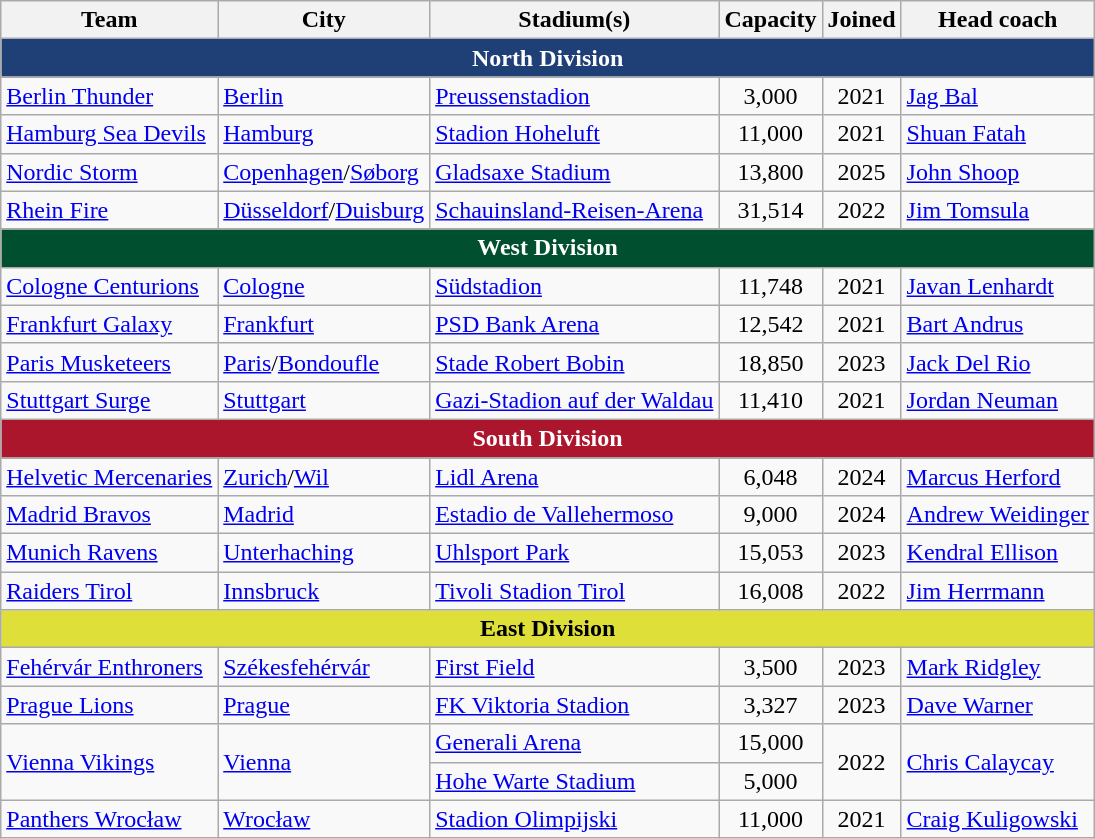<table class="wikitable" style="text-align:left;">
<tr>
<th scope="col">Team</th>
<th scope="col">City</th>
<th scope="col">Stadium(s)</th>
<th scope="col">Capacity</th>
<th scope="col">Joined</th>
<th scope="col">Head coach</th>
</tr>
<tr>
<th colspan="6" style="color:#ffffff; background:#1f3f77;">North Division</th>
</tr>
<tr>
<td scope="row"><a href='#'>Berlin Thunder</a></td>
<td> <a href='#'>Berlin</a></td>
<td><a href='#'>Preussenstadion</a></td>
<td align=center>3,000</td>
<td align=center>2021</td>
<td> <a href='#'>Jag Bal</a></td>
</tr>
<tr>
<td scope="row"><a href='#'>Hamburg Sea Devils</a></td>
<td> <a href='#'>Hamburg</a></td>
<td><a href='#'>Stadion Hoheluft</a></td>
<td align=center>11,000</td>
<td align=center>2021</td>
<td> <a href='#'>Shuan Fatah</a></td>
</tr>
<tr>
<td scope="row"><a href='#'>Nordic Storm</a></td>
<td> <a href='#'>Copenhagen</a>/<a href='#'>Søborg</a></td>
<td><a href='#'>Gladsaxe Stadium</a></td>
<td align=center>13,800</td>
<td align=center>2025</td>
<td> <a href='#'>John Shoop</a></td>
</tr>
<tr>
<td scope="row"><a href='#'>Rhein Fire</a></td>
<td> <a href='#'>Düsseldorf</a>/<a href='#'>Duisburg</a></td>
<td><a href='#'>Schauinsland-Reisen-Arena</a></td>
<td align=center>31,514</td>
<td align=center>2022</td>
<td> <a href='#'>Jim Tomsula</a></td>
</tr>
<tr>
<th colspan="6" style="color:#ffffff; background:#005030;">West Division</th>
</tr>
<tr>
<td scope="row"><a href='#'>Cologne Centurions</a></td>
<td> <a href='#'>Cologne</a></td>
<td><a href='#'>Südstadion</a></td>
<td align=center>11,748</td>
<td align=center>2021</td>
<td> <a href='#'>Javan Lenhardt</a></td>
</tr>
<tr>
<td scope="row"><a href='#'>Frankfurt Galaxy</a></td>
<td> <a href='#'>Frankfurt</a></td>
<td><a href='#'>PSD Bank Arena</a></td>
<td align=center>12,542</td>
<td align=center>2021</td>
<td> <a href='#'>Bart Andrus</a></td>
</tr>
<tr>
<td scope="row"><a href='#'>Paris Musketeers</a></td>
<td> <a href='#'>Paris</a>/<a href='#'>Bondoufle</a></td>
<td><a href='#'>Stade Robert Bobin</a></td>
<td align=center>18,850</td>
<td align=center>2023</td>
<td> <a href='#'>Jack Del Rio</a></td>
</tr>
<tr>
<td scope="row"><a href='#'>Stuttgart Surge</a></td>
<td> <a href='#'>Stuttgart</a></td>
<td><a href='#'>Gazi-Stadion auf der Waldau</a></td>
<td align=center>11,410</td>
<td align=center>2021</td>
<td> <a href='#'>Jordan Neuman</a></td>
</tr>
<tr>
<th colspan="6" style="color:#ffffff; background:#ac162c;">South Division</th>
</tr>
<tr>
<td scope="row"><a href='#'>Helvetic Mercenaries</a></td>
<td> <a href='#'>Zurich</a>/<a href='#'>Wil</a></td>
<td><a href='#'>Lidl Arena</a></td>
<td align=center>6,048</td>
<td align=center>2024</td>
<td> <a href='#'>Marcus Herford</a></td>
</tr>
<tr>
<td scope="row"><a href='#'>Madrid Bravos</a></td>
<td> <a href='#'>Madrid</a></td>
<td><a href='#'>Estadio de Vallehermoso</a></td>
<td align=center>9,000</td>
<td align=center>2024</td>
<td> <a href='#'>Andrew Weidinger</a></td>
</tr>
<tr>
<td scope="row"><a href='#'>Munich Ravens</a></td>
<td> <a href='#'>Unterhaching</a></td>
<td><a href='#'>Uhlsport Park</a></td>
<td align=center>15,053</td>
<td align=center>2023</td>
<td> <a href='#'>Kendral Ellison</a></td>
</tr>
<tr>
<td scope="row"><a href='#'>Raiders Tirol</a></td>
<td> <a href='#'>Innsbruck</a></td>
<td><a href='#'>Tivoli Stadion Tirol</a></td>
<td align=center>16,008</td>
<td align=center>2022</td>
<td> <a href='#'>Jim Herrmann</a></td>
</tr>
<tr>
<th colspan="6" style="color:#000000; background:#dfdf39;">East Division</th>
</tr>
<tr>
<td scope="row"><a href='#'>Fehérvár Enthroners</a></td>
<td> <a href='#'>Székesfehérvár</a></td>
<td><a href='#'>First Field</a></td>
<td align=center>3,500</td>
<td align=center>2023</td>
<td> <a href='#'>Mark Ridgley</a></td>
</tr>
<tr>
<td scope="row"><a href='#'>Prague Lions</a></td>
<td> <a href='#'>Prague</a></td>
<td><a href='#'>FK Viktoria Stadion</a></td>
<td align=center>3,327</td>
<td align=center>2023</td>
<td> <a href='#'>Dave Warner</a></td>
</tr>
<tr>
<td scope="row" rowspan=2><a href='#'>Vienna Vikings</a></td>
<td rowspan=2> <a href='#'>Vienna</a></td>
<td><a href='#'>Generali Arena</a></td>
<td align=center>15,000</td>
<td align=center rowspan=2>2022</td>
<td rowspan=2> <a href='#'>Chris Calaycay</a></td>
</tr>
<tr>
<td><a href='#'>Hohe Warte Stadium</a></td>
<td align=center>5,000</td>
</tr>
<tr>
<td scope="row"><a href='#'>Panthers Wrocław</a></td>
<td> <a href='#'>Wrocław</a></td>
<td><a href='#'>Stadion Olimpijski</a></td>
<td align=center>11,000</td>
<td align=center>2021</td>
<td> <a href='#'>Craig Kuligowski</a></td>
</tr>
</table>
